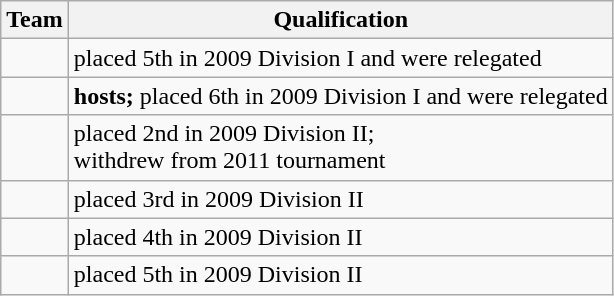<table class="wikitable">
<tr>
<th>Team</th>
<th>Qualification</th>
</tr>
<tr>
<td></td>
<td>placed 5th in 2009 Division I and were relegated</td>
</tr>
<tr>
<td></td>
<td><strong>hosts;</strong> placed 6th in 2009 Division I and were relegated</td>
</tr>
<tr>
<td><s></s></td>
<td>placed 2nd in 2009 Division II;<br>withdrew from 2011 tournament</td>
</tr>
<tr>
<td></td>
<td>placed 3rd in 2009 Division II</td>
</tr>
<tr>
<td></td>
<td>placed 4th in 2009 Division II</td>
</tr>
<tr>
<td></td>
<td>placed 5th in 2009 Division II</td>
</tr>
</table>
